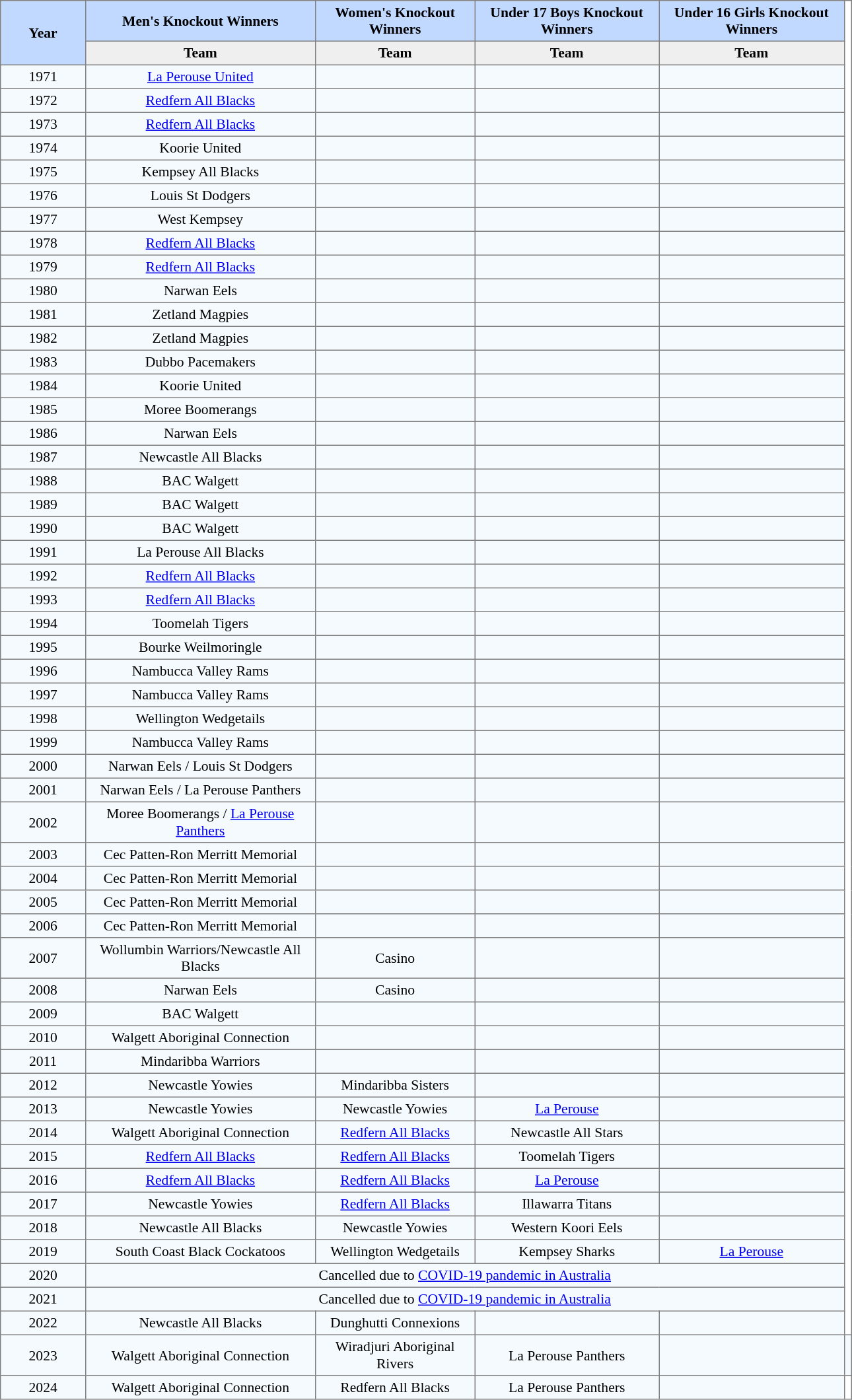<table border=1 style="border-collapse:collapse; font-size:90%;" cellpadding=3 cellspacing=0 width=68%>
<tr bgcolor="#C1D8FF">
<th rowspan=2 width=10%>Year</th>
<th rowspan="1">Men's Knockout Winners</th>
<th rowspan="1">Women's Knockout Winners</th>
<th>Under 17 Boys Knockout Winners</th>
<th>Under 16 Girls Knockout Winners</th>
</tr>
<tr bgcolor="#EFEFEF">
<th rowspan=1 width=27%!>Team</th>
<th rowspan="1">Team</th>
<th>Team</th>
<th>Team</th>
</tr>
<tr align="center" bgcolor="#F5FAFF">
<td>1971</td>
<td align=center><a href='#'>La Perouse United</a></td>
<td></td>
<td></td>
<td></td>
</tr>
<tr align="center" bgcolor="#F5FAFF">
<td>1972</td>
<td align=center><a href='#'>Redfern All Blacks</a></td>
<td></td>
<td></td>
<td></td>
</tr>
<tr align="center" bgcolor="#F5FAFF">
<td>1973</td>
<td align=center><a href='#'>Redfern All Blacks</a></td>
<td></td>
<td></td>
<td></td>
</tr>
<tr align="center" bgcolor="#F5FAFF">
<td>1974</td>
<td align=center>Koorie United</td>
<td></td>
<td></td>
<td></td>
</tr>
<tr align="center" bgcolor="#F5FAFF">
<td>1975</td>
<td align=center>Kempsey All Blacks</td>
<td></td>
<td></td>
<td></td>
</tr>
<tr align="center" bgcolor="#F5FAFF">
<td>1976</td>
<td align=center>Louis St Dodgers</td>
<td></td>
<td></td>
<td></td>
</tr>
<tr align="center" bgcolor="#F5FAFF">
<td>1977</td>
<td align=center>West Kempsey</td>
<td></td>
<td></td>
<td></td>
</tr>
<tr align="center" bgcolor="#F5FAFF">
<td>1978</td>
<td align=center><a href='#'>Redfern All Blacks</a></td>
<td></td>
<td></td>
<td></td>
</tr>
<tr align="center" bgcolor="#F5FAFF">
<td>1979</td>
<td align=center><a href='#'>Redfern All Blacks</a></td>
<td></td>
<td></td>
<td></td>
</tr>
<tr align="center" bgcolor="#F5FAFF">
<td>1980</td>
<td align=center>Narwan Eels</td>
<td></td>
<td></td>
<td></td>
</tr>
<tr align="center" bgcolor="#F5FAFF">
<td>1981</td>
<td align=center>Zetland Magpies</td>
<td></td>
<td></td>
<td></td>
</tr>
<tr align="center" bgcolor="#F5FAFF">
<td>1982</td>
<td align=center>Zetland Magpies</td>
<td></td>
<td></td>
<td></td>
</tr>
<tr align="center" bgcolor="#F5FAFF">
<td>1983</td>
<td align=center>Dubbo Pacemakers</td>
<td></td>
<td></td>
<td></td>
</tr>
<tr align="center" bgcolor="#F5FAFF">
<td>1984</td>
<td align=center>Koorie United</td>
<td></td>
<td></td>
<td></td>
</tr>
<tr align="center" bgcolor="#F5FAFF">
<td>1985</td>
<td align=center>Moree Boomerangs</td>
<td></td>
<td></td>
<td></td>
</tr>
<tr align="center" bgcolor="#F5FAFF">
<td>1986</td>
<td align=center>Narwan Eels</td>
<td></td>
<td></td>
<td></td>
</tr>
<tr align="center" bgcolor="#F5FAFF">
<td>1987</td>
<td align=center>Newcastle All Blacks</td>
<td></td>
<td></td>
<td></td>
</tr>
<tr align="center" bgcolor="#F5FAFF">
<td>1988</td>
<td align=center>BAC Walgett</td>
<td></td>
<td></td>
<td></td>
</tr>
<tr align="center" bgcolor="#F5FAFF">
<td>1989</td>
<td align=center>BAC Walgett</td>
<td></td>
<td></td>
<td></td>
</tr>
<tr align="center" bgcolor="#F5FAFF">
<td>1990</td>
<td align=center>BAC Walgett</td>
<td></td>
<td></td>
<td></td>
</tr>
<tr align="center" bgcolor="#F5FAFF">
<td>1991</td>
<td align=center>La Perouse All Blacks</td>
<td></td>
<td></td>
<td></td>
</tr>
<tr align="center" bgcolor="#F5FAFF">
<td>1992</td>
<td align=center><a href='#'>Redfern All Blacks</a></td>
<td></td>
<td></td>
<td></td>
</tr>
<tr align="center" bgcolor="#F5FAFF">
<td>1993</td>
<td align=center><a href='#'>Redfern All Blacks</a></td>
<td></td>
<td></td>
<td></td>
</tr>
<tr align="center" bgcolor="#F5FAFF">
<td>1994</td>
<td align=center>Toomelah Tigers</td>
<td></td>
<td></td>
<td></td>
</tr>
<tr align="center" bgcolor="#F5FAFF">
<td>1995</td>
<td align=center>Bourke Weilmoringle</td>
<td></td>
<td></td>
<td></td>
</tr>
<tr align="center" bgcolor="#F5FAFF">
<td>1996</td>
<td align=center>Nambucca Valley Rams</td>
<td></td>
<td></td>
<td></td>
</tr>
<tr align="center" bgcolor="#F5FAFF">
<td>1997</td>
<td align=center>Nambucca Valley Rams</td>
<td></td>
<td></td>
<td></td>
</tr>
<tr align="center" bgcolor="#F5FAFF">
<td>1998</td>
<td align=center>Wellington Wedgetails</td>
<td></td>
<td></td>
<td></td>
</tr>
<tr align="center" bgcolor="#F5FAFF">
<td>1999</td>
<td align=center>Nambucca Valley Rams</td>
<td></td>
<td></td>
<td></td>
</tr>
<tr align="center" bgcolor="#F5FAFF">
<td>2000</td>
<td align=center>Narwan Eels / Louis St Dodgers</td>
<td></td>
<td></td>
<td></td>
</tr>
<tr align="center" bgcolor="#F5FAFF">
<td>2001</td>
<td align=center>Narwan Eels / La Perouse Panthers</td>
<td></td>
<td></td>
<td></td>
</tr>
<tr align="center" bgcolor="#F5FAFF">
<td>2002</td>
<td align=center>Moree Boomerangs / <a href='#'>La Perouse Panthers</a></td>
<td></td>
<td></td>
<td></td>
</tr>
<tr align="center" bgcolor="#F5FAFF">
<td>2003</td>
<td align=center>Cec Patten-Ron Merritt Memorial</td>
<td></td>
<td></td>
<td></td>
</tr>
<tr align="center" bgcolor="#F5FAFF">
<td>2004</td>
<td align=center>Cec Patten-Ron Merritt Memorial</td>
<td></td>
<td></td>
<td></td>
</tr>
<tr align="center" bgcolor="#F5FAFF">
<td>2005</td>
<td align=center>Cec Patten-Ron Merritt Memorial</td>
<td></td>
<td></td>
<td></td>
</tr>
<tr align="center" bgcolor="#F5FAFF">
<td>2006</td>
<td align=center>Cec Patten-Ron Merritt Memorial</td>
<td></td>
<td></td>
<td></td>
</tr>
<tr align="center" bgcolor="#F5FAFF">
<td>2007</td>
<td align=center>Wollumbin Warriors/Newcastle All Blacks</td>
<td rowspan="1">Casino</td>
<td></td>
<td></td>
</tr>
<tr align="center" bgcolor="#F5FAFF">
<td>2008</td>
<td align=center>Narwan Eels</td>
<td rowspan="1">Casino</td>
<td></td>
<td></td>
</tr>
<tr align="center" bgcolor="#F5FAFF">
<td>2009</td>
<td align=center>BAC Walgett</td>
<td></td>
<td></td>
<td></td>
</tr>
<tr align="center" bgcolor="#F5FAFF">
<td>2010</td>
<td align=center>Walgett Aboriginal Connection</td>
<td></td>
<td></td>
<td></td>
</tr>
<tr align="center" bgcolor="#F5FAFF">
<td>2011</td>
<td align=center>Mindaribba Warriors</td>
<td></td>
<td></td>
<td></td>
</tr>
<tr align="center" bgcolor="#F5FAFF">
<td>2012</td>
<td align=center>Newcastle Yowies</td>
<td>Mindaribba Sisters</td>
<td></td>
<td></td>
</tr>
<tr align="center" bgcolor="#F5FAFF">
<td>2013</td>
<td align=center>Newcastle Yowies</td>
<td>Newcastle Yowies</td>
<td><a href='#'>La Perouse</a></td>
<td></td>
</tr>
<tr align="center" bgcolor="#F5FAFF">
<td>2014</td>
<td align=center>Walgett Aboriginal Connection</td>
<td><a href='#'>Redfern All Blacks</a></td>
<td>Newcastle All Stars</td>
<td></td>
</tr>
<tr align="center" bgcolor="#F5FAFF">
<td>2015</td>
<td align=center><a href='#'>Redfern All Blacks</a></td>
<td><a href='#'>Redfern All Blacks</a></td>
<td>Toomelah Tigers</td>
<td></td>
</tr>
<tr align="center" bgcolor="#F5FAFF">
<td>2016</td>
<td align=center><a href='#'>Redfern All Blacks</a></td>
<td><a href='#'>Redfern All Blacks</a></td>
<td><a href='#'>La Perouse</a></td>
<td></td>
</tr>
<tr align="center" bgcolor="#F5FAFF">
<td>2017</td>
<td align=center>Newcastle Yowies</td>
<td><a href='#'>Redfern All Blacks</a></td>
<td>Illawarra Titans</td>
<td></td>
</tr>
<tr align="center" bgcolor="#F5FAFF">
<td>2018</td>
<td align=center>Newcastle All Blacks</td>
<td>Newcastle Yowies</td>
<td>Western Koori Eels</td>
<td></td>
</tr>
<tr align="center" bgcolor="#F5FAFF">
<td>2019</td>
<td align=center>South Coast Black Cockatoos</td>
<td>Wellington Wedgetails</td>
<td>Kempsey Sharks</td>
<td><a href='#'>La Perouse</a></td>
</tr>
<tr align="center" bgcolor= "#F5FAFF">
<td>2020</td>
<td colspan="4" align="center">Cancelled due to <a href='#'>COVID-19 pandemic in Australia</a></td>
</tr>
<tr align="center" bgcolor= "#F5FAFF">
<td>2021</td>
<td colspan="4" align="center">Cancelled due to <a href='#'>COVID-19 pandemic in Australia</a></td>
</tr>
<tr align="center" bgcolor= "#F5FAFF">
<td>2022</td>
<td align=center>Newcastle All Blacks</td>
<td>Dunghutti Connexions</td>
<td></td>
<td></td>
</tr>
<tr align="center" bgcolor= "#F5FAFF">
<td>2023</td>
<td align=center>Walgett Aboriginal Connection</td>
<td>Wiradjuri Aboriginal Rivers</td>
<td>La Perouse Panthers</td>
<td></td>
<td></td>
</tr>
<tr align="center" bgcolor= "#F5FAFF">
<td>2024</td>
<td>Walgett Aboriginal Connection</td>
<td>Redfern All Blacks</td>
<td>La Perouse Panthers</td>
<td></td>
</tr>
</table>
